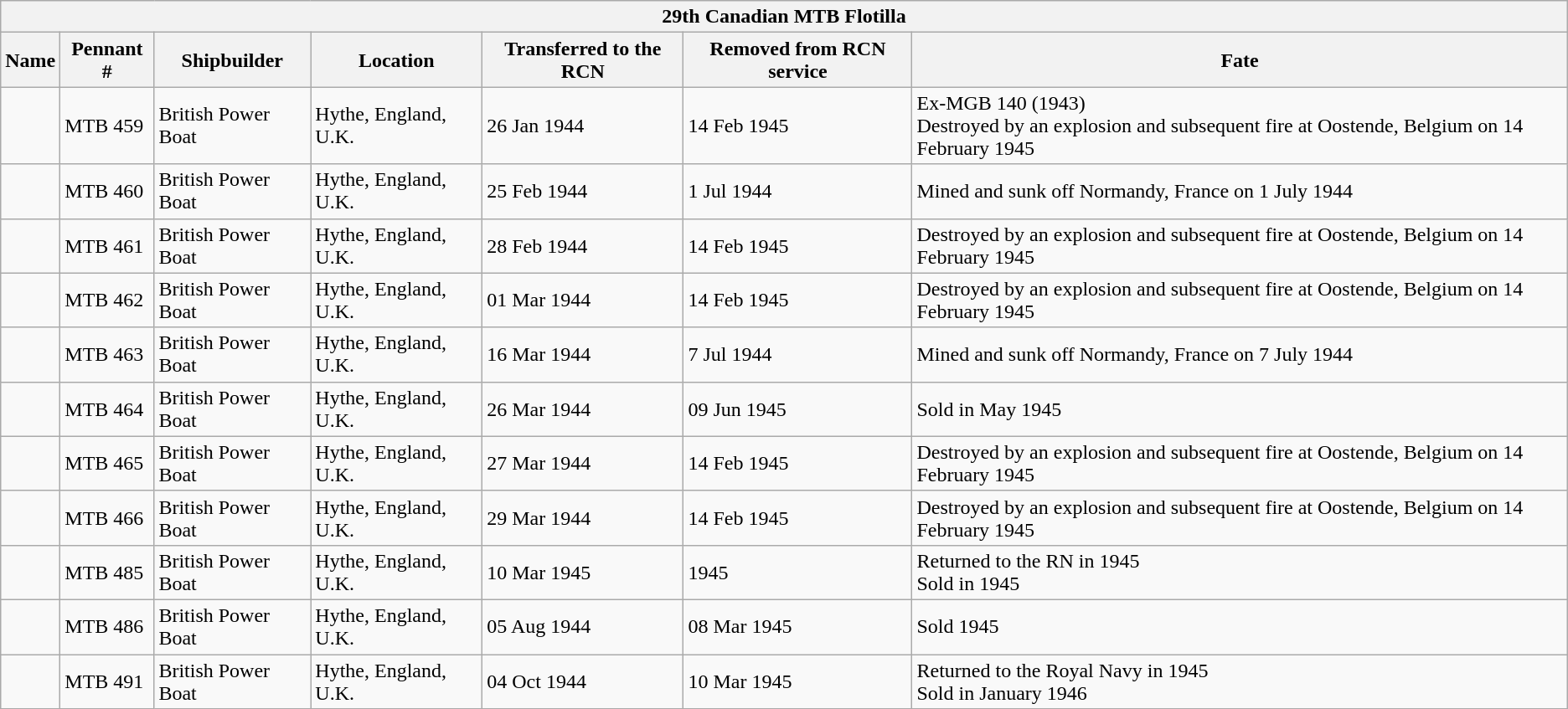<table class="wikitable mw-collapsible">
<tr>
<th colspan="7"><strong>29th Canadian MTB Flotilla</strong></th>
</tr>
<tr>
<th><strong>Name</strong></th>
<th><strong>Pennant #</strong></th>
<th><strong>Shipbuilder</strong></th>
<th><strong>Location</strong></th>
<th><strong>Transferred to the RCN</strong></th>
<th><strong>Removed from RCN service</strong></th>
<th><strong>Fate</strong></th>
</tr>
<tr>
<td></td>
<td>MTB 459</td>
<td>British Power Boat</td>
<td>Hythe, England, U.K.</td>
<td>26 Jan 1944</td>
<td>14 Feb 1945</td>
<td>Ex-MGB 140 (1943)<br>Destroyed by an explosion and subsequent fire at Oostende, Belgium on 14 February 1945</td>
</tr>
<tr>
<td></td>
<td>MTB 460</td>
<td>British Power Boat</td>
<td>Hythe, England, U.K.</td>
<td>25 Feb 1944</td>
<td>1 Jul 1944</td>
<td>Mined and sunk off Normandy, France on 1 July 1944</td>
</tr>
<tr>
<td></td>
<td>MTB 461</td>
<td>British Power Boat</td>
<td>Hythe, England, U.K.</td>
<td>28 Feb 1944</td>
<td>14 Feb 1945</td>
<td>Destroyed by an explosion and subsequent fire at Oostende, Belgium on 14 February 1945</td>
</tr>
<tr>
<td></td>
<td>MTB 462</td>
<td>British Power Boat</td>
<td>Hythe, England, U.K.</td>
<td>01 Mar 1944</td>
<td>14 Feb 1945</td>
<td>Destroyed by an explosion and subsequent fire at Oostende, Belgium on 14 February 1945</td>
</tr>
<tr>
<td></td>
<td>MTB 463</td>
<td>British Power Boat</td>
<td>Hythe, England, U.K.</td>
<td>16 Mar 1944</td>
<td>7 Jul 1944</td>
<td>Mined and sunk off Normandy, France on 7 July 1944</td>
</tr>
<tr>
<td></td>
<td>MTB 464</td>
<td>British Power Boat</td>
<td>Hythe, England, U.K.</td>
<td>26 Mar 1944</td>
<td>09 Jun 1945</td>
<td>Sold in May 1945</td>
</tr>
<tr>
<td></td>
<td>MTB 465</td>
<td>British Power Boat</td>
<td>Hythe, England, U.K.</td>
<td>27 Mar 1944</td>
<td>14 Feb 1945</td>
<td>Destroyed by an explosion and subsequent fire at Oostende, Belgium on 14 February 1945</td>
</tr>
<tr>
<td></td>
<td>MTB 466</td>
<td>British Power Boat</td>
<td>Hythe, England, U.K.</td>
<td>29 Mar 1944</td>
<td>14 Feb 1945</td>
<td>Destroyed by an explosion and subsequent fire at Oostende, Belgium on 14 February 1945</td>
</tr>
<tr>
<td></td>
<td>MTB 485</td>
<td>British Power Boat</td>
<td>Hythe, England, U.K.</td>
<td>10 Mar 1945</td>
<td>1945</td>
<td>Returned to the RN in 1945<br>Sold in 1945</td>
</tr>
<tr>
<td></td>
<td>MTB 486</td>
<td>British Power Boat</td>
<td>Hythe, England, U.K.</td>
<td>05 Aug 1944</td>
<td>08 Mar 1945</td>
<td>Sold 1945</td>
</tr>
<tr>
<td></td>
<td>MTB 491</td>
<td>British Power Boat</td>
<td>Hythe, England, U.K.</td>
<td>04 Oct 1944</td>
<td>10 Mar 1945</td>
<td>Returned to the Royal Navy in 1945<br>Sold in January 1946</td>
</tr>
</table>
